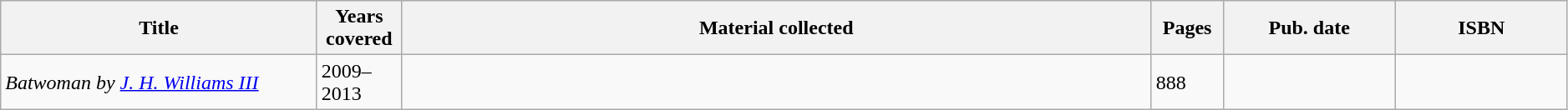<table class="wikitable sortable" width=99%>
<tr>
<th width="245px">Title</th>
<th width="60px">Years covered</th>
<th class="unsortable">Material collected</th>
<th width="50px">Pages</th>
<th width="130px">Pub. date</th>
<th class="unsortable" width="130px">ISBN</th>
</tr>
<tr>
<td><em>Batwoman by <a href='#'>J. H. Williams III</a></em></td>
<td>2009–2013</td>
<td></td>
<td>888</td>
<td></td>
<td></td>
</tr>
</table>
